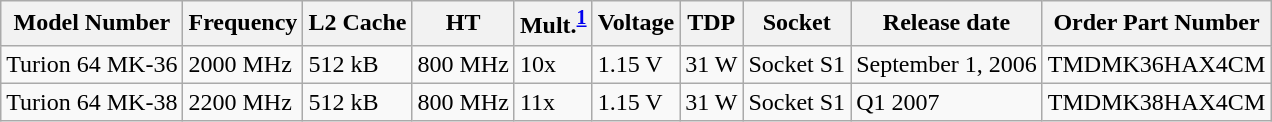<table class="wikitable">
<tr>
<th>Model Number</th>
<th>Frequency</th>
<th>L2 Cache</th>
<th>HT</th>
<th>Mult.<sup><a href='#'>1</a></sup></th>
<th>Voltage</th>
<th>TDP</th>
<th>Socket</th>
<th>Release date</th>
<th>Order Part Number</th>
</tr>
<tr>
<td>Turion 64 MK-36</td>
<td>2000 MHz</td>
<td>512 kB</td>
<td>800 MHz</td>
<td>10x</td>
<td>1.15 V</td>
<td>31 W</td>
<td>Socket S1</td>
<td>September 1, 2006</td>
<td>TMDMK36HAX4CM</td>
</tr>
<tr>
<td>Turion 64 MK-38</td>
<td>2200 MHz</td>
<td>512 kB</td>
<td>800 MHz</td>
<td>11x</td>
<td>1.15 V</td>
<td>31 W</td>
<td>Socket S1</td>
<td>Q1 2007</td>
<td>TMDMK38HAX4CM</td>
</tr>
</table>
